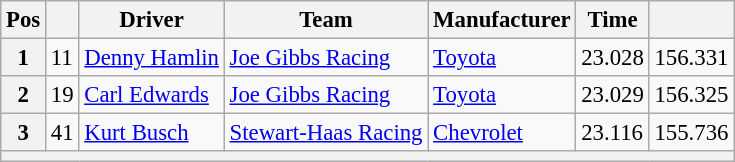<table class="wikitable" style="font-size:95%">
<tr>
<th>Pos</th>
<th></th>
<th>Driver</th>
<th>Team</th>
<th>Manufacturer</th>
<th>Time</th>
<th></th>
</tr>
<tr>
<th>1</th>
<td>11</td>
<td><a href='#'>Denny Hamlin</a></td>
<td><a href='#'>Joe Gibbs Racing</a></td>
<td><a href='#'>Toyota</a></td>
<td>23.028</td>
<td>156.331</td>
</tr>
<tr>
<th>2</th>
<td>19</td>
<td><a href='#'>Carl Edwards</a></td>
<td><a href='#'>Joe Gibbs Racing</a></td>
<td><a href='#'>Toyota</a></td>
<td>23.029</td>
<td>156.325</td>
</tr>
<tr>
<th>3</th>
<td>41</td>
<td><a href='#'>Kurt Busch</a></td>
<td><a href='#'>Stewart-Haas Racing</a></td>
<td><a href='#'>Chevrolet</a></td>
<td>23.116</td>
<td>155.736</td>
</tr>
<tr>
<th colspan="7"></th>
</tr>
</table>
